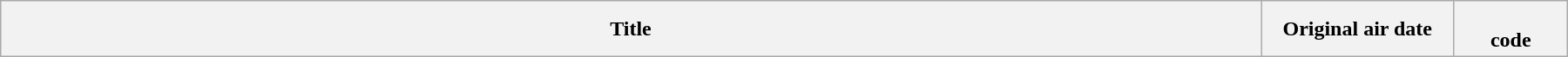<table class="wikitable plainrowheaders" style="width:95%; margin:auto;">
<tr>
<th>Title</th>
<th width="140">Original air date</th>
<th width="80"><br>code<br>















</th>
</tr>
</table>
